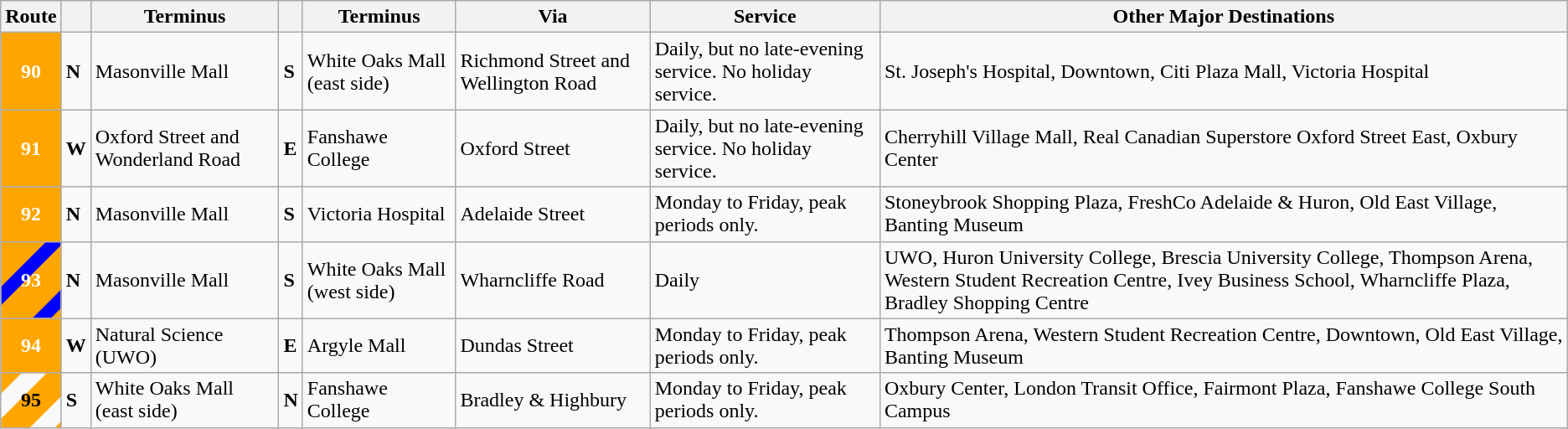<table class="wikitable">
<tr>
<th>Route</th>
<th></th>
<th>Terminus</th>
<th></th>
<th>Terminus</th>
<th>Via</th>
<th>Service</th>
<th>Other Major Destinations</th>
</tr>
<tr align="left">
<td style="background:orange; color:white" align="center"><strong>90</strong></td>
<td><strong>N</strong></td>
<td>Masonville Mall</td>
<td><strong>S</strong></td>
<td>White Oaks Mall (east side)</td>
<td>Richmond Street and Wellington Road</td>
<td>Daily, but no late-evening service. No holiday service.</td>
<td>St. Joseph's Hospital, Downtown, Citi Plaza Mall, Victoria Hospital</td>
</tr>
<tr align="left">
<td style="background:orange; color:white"  align="center"><strong>91</strong></td>
<td><strong>W</strong></td>
<td>Oxford Street and Wonderland Road</td>
<td><strong>E</strong></td>
<td>Fanshawe College</td>
<td>Oxford Street</td>
<td>Daily, but no late-evening service. No holiday service.</td>
<td>Cherryhill Village Mall, Real Canadian Superstore Oxford Street East, Oxbury Center</td>
</tr>
<tr align="left">
<td style="background:orange; color:white"  align="center"><strong>92</strong></td>
<td><strong>N</strong></td>
<td>Masonville Mall</td>
<td><strong>S</strong></td>
<td>Victoria Hospital</td>
<td>Adelaide Street</td>
<td>Monday to Friday, peak periods only.</td>
<td>Stoneybrook Shopping Plaza, FreshCo Adelaide & Huron, Old East Village, Banting Museum</td>
</tr>
<tr align="left">
<td style="background-image: linear-gradient(135deg, orange 35%, blue 35%, blue 50%, orange 50%, orange 85%, blue 85%, blue 100%); background-size: 50px 50px; color:white" align="center"><strong>93</strong></td>
<td><strong>N</strong></td>
<td>Masonville Mall</td>
<td><strong>S</strong></td>
<td>White Oaks Mall (west side)</td>
<td>Wharncliffe Road</td>
<td>Daily</td>
<td>UWO, Huron University College, Brescia University College, Thompson Arena, Western Student Recreation Centre, Ivey Business School, Wharncliffe Plaza, Bradley Shopping Centre</td>
</tr>
<tr align="left">
<td style="background:orange; color:white"  align="center"><strong>94</strong></td>
<td><strong>W</strong></td>
<td>Natural Science (UWO)</td>
<td><strong>E</strong></td>
<td>Argyle Mall</td>
<td>Dundas Street</td>
<td>Monday to Friday, peak periods only.</td>
<td>Thompson Arena, Western Student Recreation Centre, Downtown, Old East Village, Banting Museum</td>
</tr>
<tr align="left">
<td style="background-image: linear-gradient(135deg, orange 15%, transparent 15%, transparent 35%, orange 35%, orange 65%, transparent 65%, transparent 85%, orange 85%, orange 100%); background-size: 50px 50px; color:black" align="center"><strong>95</strong></td>
<td><strong>S</strong></td>
<td>White Oaks Mall (east side)</td>
<td><strong>N</strong></td>
<td>Fanshawe College</td>
<td>Bradley & Highbury</td>
<td>Monday to Friday, peak periods only.</td>
<td>Oxbury Center, London Transit Office, Fairmont Plaza, Fanshawe College South Campus</td>
</tr>
</table>
